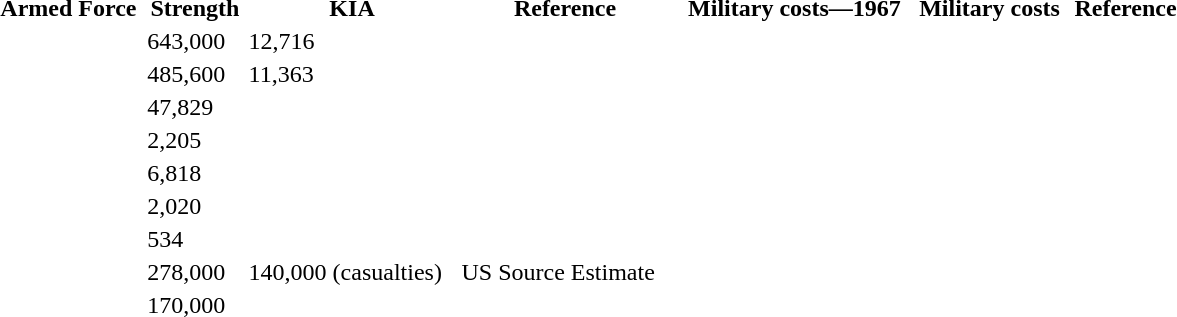<table style="width:800px;">
<tr>
<th>Armed Force</th>
<th>Strength</th>
<th>KIA</th>
<th>Reference</th>
<th></th>
<th>Military costs—1967</th>
<th>Military costs</th>
<th>Reference</th>
</tr>
<tr>
<td></td>
<td>643,000</td>
<td>12,716</td>
<td></td>
<td></td>
<td></td>
<td></td>
<td></td>
</tr>
<tr>
<td></td>
<td>485,600</td>
<td>11,363</td>
<td></td>
<td></td>
<td></td>
<td></td>
<td></td>
</tr>
<tr>
<td></td>
<td>47,829</td>
<td></td>
<td></td>
<td></td>
<td></td>
<td></td>
<td></td>
<td></td>
</tr>
<tr>
<td></td>
<td>2,205</td>
<td></td>
<td></td>
<td></td>
<td></td>
<td></td>
<td></td>
</tr>
<tr>
<td></td>
<td>6,818</td>
<td></td>
<td></td>
<td></td>
<td></td>
<td></td>
<td></td>
</tr>
<tr>
<td></td>
<td>2,020</td>
<td></td>
<td></td>
<td></td>
<td></td>
<td></td>
<td></td>
</tr>
<tr>
<td></td>
<td>534</td>
<td></td>
<td></td>
<td></td>
<td></td>
<td></td>
<td></td>
</tr>
<tr>
<td></td>
<td>278,000</td>
<td>140,000 (casualties)</td>
<td>US Source Estimate</td>
<td></td>
<td></td>
<td></td>
<td></td>
</tr>
<tr>
<td></td>
<td>170,000</td>
<td></td>
<td></td>
<td></td>
<td></td>
<td></td>
<td></td>
</tr>
</table>
